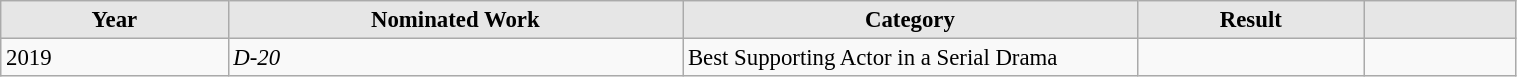<table class="wikitable sortable" style="width: 80%; border-collapse: collapse; font-size: 95%;">
<tr>
<th style="background: #e6e6e6; width: 15%;">Year</th>
<th style="background: #e6e6e6; width: 30%;">Nominated Work</th>
<th style="background: #e6e6e6; width: 30%;">Category</th>
<th style="background: #e6e6e6; width: 15%;">Result</th>
<th style="background: #e6e6e6; width: 10%;"></th>
</tr>
<tr>
<td>2019</td>
<td><em>D-20</em></td>
<td>Best Supporting Actor in a Serial Drama</td>
<td></td>
<td></td>
</tr>
</table>
